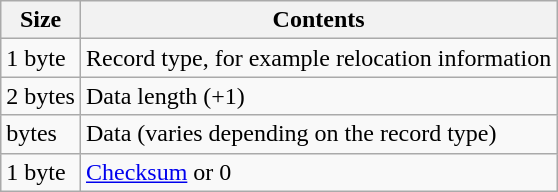<table class="wikitable">
<tr>
<th>Size</th>
<th>Contents</th>
</tr>
<tr>
<td>1 byte</td>
<td>Record type, for example relocation information</td>
</tr>
<tr>
<td>2 bytes</td>
<td>Data length (+1)</td>
</tr>
<tr>
<td> bytes</td>
<td>Data (varies depending on the record type)</td>
</tr>
<tr>
<td>1 byte</td>
<td><a href='#'>Checksum</a> or 0</td>
</tr>
</table>
